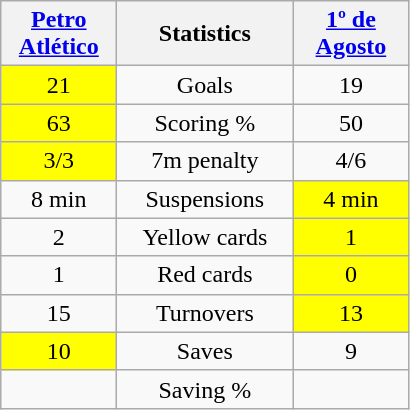<table class="wikitable" style="text-align:center">
<tr>
<th width=70><a href='#'>Petro Atlético</a></th>
<th width=110>Statistics</th>
<th width=70><a href='#'>1º de Agosto</a></th>
</tr>
<tr>
<td bgcolor=yellow>21</td>
<td>Goals</td>
<td>19</td>
</tr>
<tr>
<td bgcolor=yellow>63</td>
<td>Scoring %</td>
<td>50</td>
</tr>
<tr>
<td bgcolor=yellow>3/3</td>
<td>7m penalty</td>
<td>4/6</td>
</tr>
<tr>
<td>8 min</td>
<td>Suspensions</td>
<td bgcolor=yellow>4 min</td>
</tr>
<tr>
<td>2</td>
<td>Yellow cards</td>
<td bgcolor=yellow>1</td>
</tr>
<tr>
<td>1</td>
<td>Red cards</td>
<td bgcolor=yellow>0</td>
</tr>
<tr>
<td>15</td>
<td>Turnovers</td>
<td bgcolor=yellow>13</td>
</tr>
<tr>
<td bgcolor=yellow>10</td>
<td>Saves</td>
<td>9</td>
</tr>
<tr>
<td></td>
<td>Saving %</td>
<td></td>
</tr>
</table>
